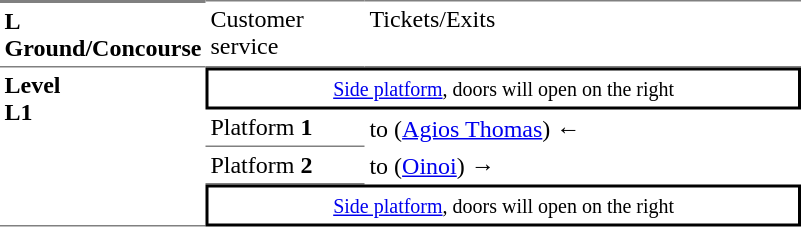<table table border=0 cellspacing=0 cellpadding=3>
<tr>
<td style="border-bottom:solid 1px gray;border-top:solid 2px gray;" width=50 valign=top><strong>L<br>Ground/Concourse</strong></td>
<td style="border-top:solid 1px gray;border-bottom:solid 1px gray;" width=100 valign=top>Customer service</td>
<td style="border-top:solid 1px gray;border-bottom:solid 1px gray;" width=285 valign=top>Tickets/Exits</td>
</tr>
<tr>
<td style="border-bottom:solid 1px gray;" rowspan=4 valign=top><strong>Level<br>L1</strong></td>
<td style="border-top:solid 2px black;border-right:solid 2px black;border-left:solid 2px black;border-bottom:solid 2px black;text-align:center;" colspan=2><small><a href='#'>Side platform</a>, doors will open on the right</small></td>
</tr>
<tr>
<td style="border-bottom:solid 1px gray;">Platform <strong>1</strong></td>
<td> to  (<a href='#'>Agios Thomas</a>) ←</td>
</tr>
<tr>
<td style="border-bottom:solid 1px gray;">Platform <strong>2</strong></td>
<td> to  (<a href='#'>Oinoi</a>) →</td>
</tr>
<tr>
<td style="border-top:solid 2px black;border-left:solid 2px black;border-right:solid 2px black;border-bottom:solid 2px black;text-align:center;" colspan=2><small><a href='#'>Side platform</a>, doors will open on the right</small></td>
</tr>
</table>
